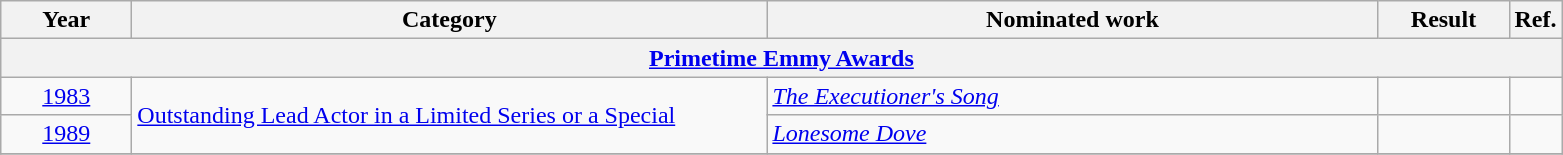<table class=wikitable>
<tr>
<th scope="col" style="width:5em;">Year</th>
<th scope="col" style="width:26em;">Category</th>
<th scope="col" style="width:25em;">Nominated work</th>
<th scope="col" style="width:5em;">Result</th>
<th>Ref.</th>
</tr>
<tr>
<th colspan=5><a href='#'>Primetime Emmy Awards</a></th>
</tr>
<tr>
<td style="text-align:center;"><a href='#'>1983</a></td>
<td rowspan="2"><a href='#'>Outstanding Lead Actor in a Limited Series or a Special</a></td>
<td><em><a href='#'>The Executioner's Song</a></em></td>
<td></td>
<td></td>
</tr>
<tr>
<td style="text-align:center;"><a href='#'>1989</a></td>
<td><em><a href='#'>Lonesome Dove</a></em></td>
<td></td>
<td></td>
</tr>
<tr>
</tr>
</table>
